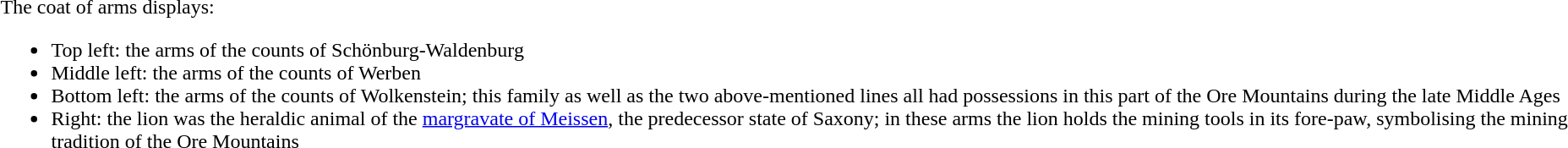<table>
<tr valign=top>
<td></td>
<td>The coat of arms displays:<br><ul><li>Top left: the arms of the counts of Schönburg-Waldenburg</li><li>Middle left: the arms of the counts of Werben</li><li>Bottom left: the arms of the counts of Wolkenstein; this family as well as the two above-mentioned lines all had possessions in this part of the Ore Mountains during the late Middle Ages</li><li>Right: the lion was the heraldic animal of the <a href='#'>margravate of Meissen</a>, the predecessor state of Saxony; in these arms the lion holds the mining tools in its fore-paw, symbolising the mining tradition of the Ore Mountains</li></ul></td>
</tr>
</table>
